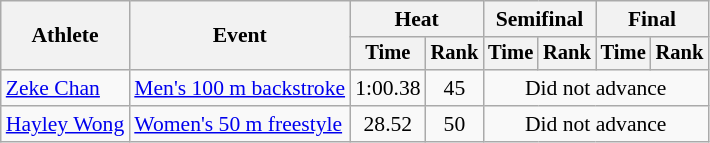<table class=wikitable style="font-size:90%">
<tr>
<th rowspan="2">Athlete</th>
<th rowspan="2">Event</th>
<th colspan="2">Heat</th>
<th colspan="2">Semifinal</th>
<th colspan="2">Final</th>
</tr>
<tr style="font-size:95%">
<th>Time</th>
<th>Rank</th>
<th>Time</th>
<th>Rank</th>
<th>Time</th>
<th>Rank</th>
</tr>
<tr align=center>
<td align=left><a href='#'>Zeke Chan</a></td>
<td align=left><a href='#'>Men's 100 m backstroke</a></td>
<td>1:00.38</td>
<td>45</td>
<td colspan="4">Did not advance</td>
</tr>
<tr align=center>
<td align=left><a href='#'>Hayley Wong</a></td>
<td align=left><a href='#'>Women's 50 m freestyle</a></td>
<td>28.52</td>
<td>50</td>
<td colspan="4">Did not advance</td>
</tr>
</table>
